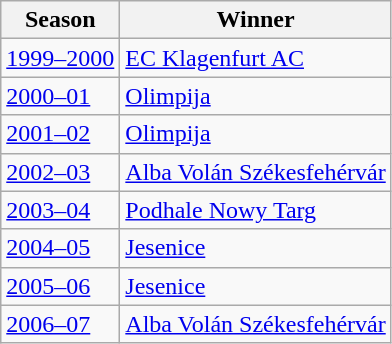<table class="wikitable">
<tr>
<th>Season</th>
<th>Winner</th>
</tr>
<tr>
<td><a href='#'>1999–2000</a></td>
<td> <a href='#'>EC Klagenfurt AC</a></td>
</tr>
<tr>
<td><a href='#'>2000–01</a></td>
<td> <a href='#'>Olimpija</a></td>
</tr>
<tr>
<td><a href='#'>2001–02</a></td>
<td> <a href='#'>Olimpija</a></td>
</tr>
<tr>
<td><a href='#'>2002–03</a></td>
<td> <a href='#'>Alba Volán Székesfehérvár</a></td>
</tr>
<tr>
<td><a href='#'>2003–04</a></td>
<td> <a href='#'>Podhale Nowy Targ</a></td>
</tr>
<tr>
<td><a href='#'>2004–05</a></td>
<td> <a href='#'>Jesenice</a></td>
</tr>
<tr>
<td><a href='#'>2005–06</a></td>
<td> <a href='#'>Jesenice</a></td>
</tr>
<tr>
<td><a href='#'>2006–07</a></td>
<td> <a href='#'>Alba Volán Székesfehérvár</a></td>
</tr>
</table>
